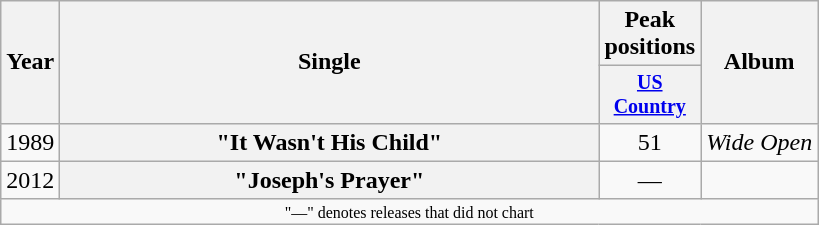<table class="wikitable plainrowheaders" style="text-align:center;">
<tr>
<th rowspan="2">Year</th>
<th rowspan="2" style="width:22em;">Single</th>
<th>Peak positions</th>
<th rowspan="2">Album</th>
</tr>
<tr style="font-size:smaller;">
<th width="40"><a href='#'>US Country</a><br></th>
</tr>
<tr>
<td>1989</td>
<th scope="row">"It Wasn't His Child"</th>
<td>51</td>
<td><em>Wide Open</em></td>
</tr>
<tr>
<td>2012</td>
<th scope="row">"Joseph's Prayer"</th>
<td>—</td>
<td></td>
</tr>
<tr>
<td colspan="4" style="font-size:8pt">"—" denotes releases that did not chart</td>
</tr>
</table>
